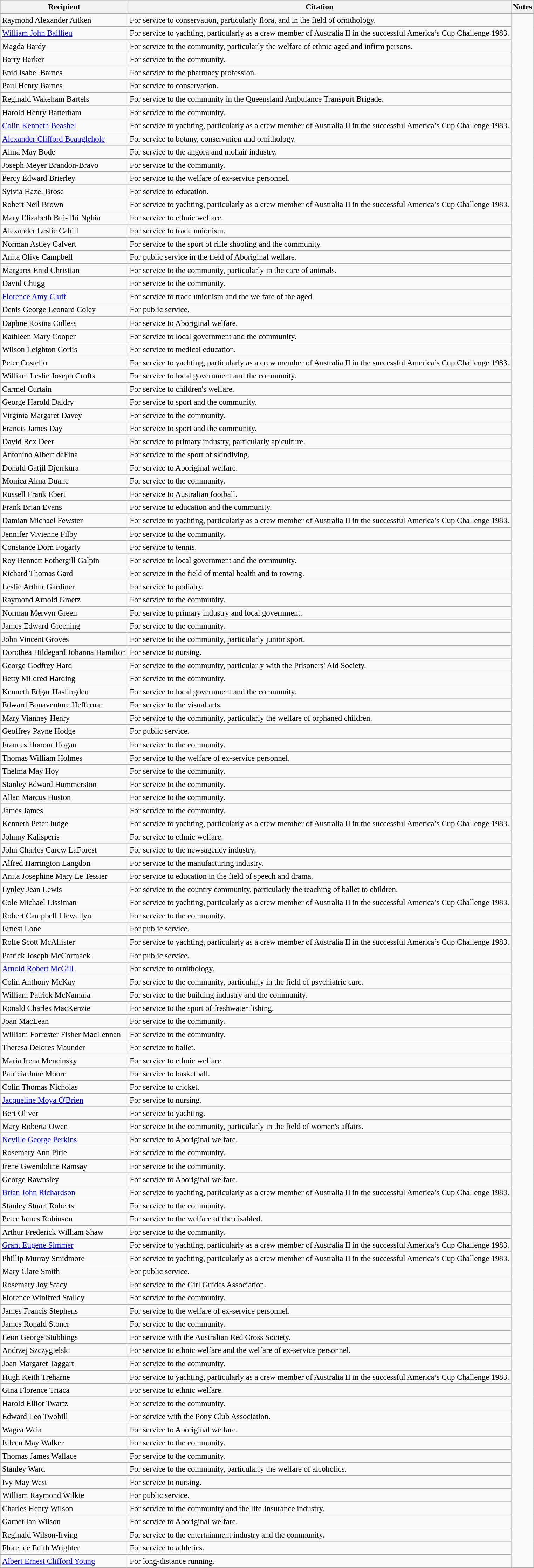<table class="wikitable" style="font-size:95%;">
<tr>
<th>Recipient</th>
<th>Citation</th>
<th>Notes</th>
</tr>
<tr>
<td>Raymond Alexander Aitken</td>
<td>For service to conservation, particularly flora, and in the field of ornithology.</td>
<td rowspan=150></td>
</tr>
<tr>
<td><a href='#'>William John Baillieu</a></td>
<td>For service to yachting, particularly as a crew member of Australia II in the successful America’s Cup Challenge 1983.</td>
</tr>
<tr>
<td>Magda Bardy</td>
<td>For service to the community, particularly the welfare of ethnic aged and infirm persons.</td>
</tr>
<tr>
<td>Barry Barker</td>
<td>For service to the community.</td>
</tr>
<tr>
<td>Enid Isabel Barnes</td>
<td>For service to the pharmacy profession.</td>
</tr>
<tr>
<td>Paul Henry Barnes</td>
<td>For service to conservation.</td>
</tr>
<tr>
<td>Reginald Wakeham Bartels </td>
<td>For service to the community in the Queensland Ambulance Transport Brigade.</td>
</tr>
<tr>
<td>Harold Henry Batterham</td>
<td>For service to the community.</td>
</tr>
<tr>
<td><a href='#'>Colin Kenneth Beashel</a></td>
<td>For service to yachting, particularly as a crew member of Australia II in the successful America’s Cup Challenge 1983.</td>
</tr>
<tr>
<td><a href='#'>Alexander Clifford Beauglehole</a></td>
<td>For service to botany, conservation and ornithology.</td>
</tr>
<tr>
<td>Alma May Bode</td>
<td>For service to the angora and mohair industry.</td>
</tr>
<tr>
<td>Joseph Meyer Brandon-Bravo</td>
<td>For service to the community.</td>
</tr>
<tr>
<td>Percy Edward Brierley</td>
<td>For service to the welfare of ex-service personnel.</td>
</tr>
<tr>
<td>Sylvia Hazel Brose</td>
<td>For service to education.</td>
</tr>
<tr>
<td>Robert Neil Brown</td>
<td>For service to yachting, particularly as a crew member of Australia II in the successful America’s Cup Challenge 1983.</td>
</tr>
<tr>
<td> Mary Elizabeth Bui-Thi Nghia</td>
<td>For service to ethnic welfare.</td>
</tr>
<tr>
<td>Alexander Leslie Cahill</td>
<td>For service to trade unionism.</td>
</tr>
<tr>
<td>Norman Astley Calvert</td>
<td>For service to the sport of rifle shooting and the community.</td>
</tr>
<tr>
<td>Anita Olive Campbell</td>
<td>For public service in the field of Aboriginal welfare.</td>
</tr>
<tr>
<td> Margaret Enid Christian</td>
<td>For service to the community, particularly in the care of animals.</td>
</tr>
<tr>
<td>David Chugg </td>
<td>For service to the community.</td>
</tr>
<tr>
<td><a href='#'>Florence Amy Cluff</a></td>
<td>For service to trade unionism and the welfare of the aged.</td>
</tr>
<tr>
<td>Denis George Leonard Coley</td>
<td>For public service.</td>
</tr>
<tr>
<td>Daphne Rosina Colless</td>
<td>For service to Aboriginal welfare.</td>
</tr>
<tr>
<td>Kathleen Mary Cooper</td>
<td>For service to local government and the community.</td>
</tr>
<tr>
<td> Wilson Leighton Corlis</td>
<td>For service to medical education.</td>
</tr>
<tr>
<td> Peter Costello</td>
<td>For service to yachting, particularly as a crew member of Australia II in the successful America’s Cup Challenge 1983.</td>
</tr>
<tr>
<td>William Leslie Joseph Crofts</td>
<td>For service to local government and the community.</td>
</tr>
<tr>
<td>Carmel Curtain</td>
<td>For service to children's welfare.</td>
</tr>
<tr>
<td>George Harold Daldry</td>
<td>For service to sport and the community.</td>
</tr>
<tr>
<td>Virginia Margaret Davey</td>
<td>For service to the community.</td>
</tr>
<tr>
<td>Francis James Day</td>
<td>For service to sport and the community.</td>
</tr>
<tr>
<td>David Rex Deer</td>
<td>For service to primary industry, particularly apiculture.</td>
</tr>
<tr>
<td>Antonino Albert deFina</td>
<td>For service to the sport of skindiving.</td>
</tr>
<tr>
<td>Donald Gatjil Djerrkura</td>
<td>For service to Aboriginal welfare.</td>
</tr>
<tr>
<td>Monica Alma Duane</td>
<td>For service to the community.</td>
</tr>
<tr>
<td>Russell Frank Ebert</td>
<td>For service to Australian football.</td>
</tr>
<tr>
<td>Frank Brian Evans</td>
<td>For service to education and the community.</td>
</tr>
<tr>
<td>Damian Michael Fewster</td>
<td>For service to yachting, particularly as a crew member of Australia II in the successful America’s Cup Challenge 1983.</td>
</tr>
<tr>
<td>Jennifer Vivienne Filby</td>
<td>For service to the community.</td>
</tr>
<tr>
<td>Constance Dorn Fogarty</td>
<td>For service to tennis.</td>
</tr>
<tr>
<td>Roy Bennett Fothergill Galpin</td>
<td>For service to local government and the community.</td>
</tr>
<tr>
<td>Richard Thomas Gard</td>
<td>For service in the field of mental health and to rowing.</td>
</tr>
<tr>
<td>Leslie Arthur Gardiner</td>
<td>For service to podiatry.</td>
</tr>
<tr>
<td>Raymond Arnold Graetz </td>
<td>For service to the community.</td>
</tr>
<tr>
<td>Norman Mervyn Green</td>
<td>For service to primary industry and local government.</td>
</tr>
<tr>
<td>James Edward Greening</td>
<td>For service to the community.</td>
</tr>
<tr>
<td>John Vincent Groves</td>
<td>For service to the community, particularly junior sport.</td>
</tr>
<tr>
<td>Dorothea Hildegard Johanna Hamilton</td>
<td>For service to nursing.</td>
</tr>
<tr>
<td>George Godfrey Hard</td>
<td>For service to the community, particularly with the Prisoners' Aid Society.</td>
</tr>
<tr>
<td>Betty Mildred Harding</td>
<td>For service to the community.</td>
</tr>
<tr>
<td>Kenneth Edgar Haslingden</td>
<td>For service to local government and the community.</td>
</tr>
<tr>
<td>Edward Bonaventure Heffernan</td>
<td>For service to the visual arts.</td>
</tr>
<tr>
<td> Mary Vianney Henry</td>
<td>For service to the community, particularly the welfare of orphaned children.</td>
</tr>
<tr>
<td>Geoffrey Payne Hodge</td>
<td>For public service.</td>
</tr>
<tr>
<td>Frances Honour Hogan</td>
<td>For service to the community.</td>
</tr>
<tr>
<td>Thomas William Holmes</td>
<td>For service to the welfare of ex-service personnel.</td>
</tr>
<tr>
<td>Thelma May Hoy</td>
<td>For service to the community.</td>
</tr>
<tr>
<td>Stanley Edward Hummerston</td>
<td>For service to the community.</td>
</tr>
<tr>
<td>Allan Marcus Huston</td>
<td>For service to the community.</td>
</tr>
<tr>
<td>James James</td>
<td>For service to the community.</td>
</tr>
<tr>
<td>Kenneth Peter Judge</td>
<td>For service to yachting, particularly as a crew member of Australia II in the successful America’s Cup Challenge 1983.</td>
</tr>
<tr>
<td>Johnny Kalisperis</td>
<td>For service to ethnic welfare.</td>
</tr>
<tr>
<td>John Charles Carew LaForest</td>
<td>For service to the newsagency industry.</td>
</tr>
<tr>
<td>Alfred Harrington Langdon</td>
<td>For service to the manufacturing industry.</td>
</tr>
<tr>
<td>Anita Josephine Mary Le Tessier</td>
<td>For service to education in the field of speech and drama.</td>
</tr>
<tr>
<td>Lynley Jean Lewis</td>
<td>For service to the country community, particularly the teaching of ballet to children.</td>
</tr>
<tr>
<td>Cole Michael Lissiman</td>
<td>For service to yachting, particularly as a crew member of Australia II in the successful America’s Cup Challenge 1983.</td>
</tr>
<tr>
<td>Robert Campbell Llewellyn</td>
<td>For service to the community.</td>
</tr>
<tr>
<td>Ernest Lone</td>
<td>For public service.</td>
</tr>
<tr>
<td>Rolfe Scott McAllister</td>
<td>For service to yachting, particularly as a crew member of Australia II in the successful America’s Cup Challenge 1983.</td>
</tr>
<tr>
<td>Patrick Joseph McCormack</td>
<td>For public service.</td>
</tr>
<tr>
<td><a href='#'>Arnold Robert McGill</a></td>
<td>For service to ornithology.</td>
</tr>
<tr>
<td> Colin Anthony McKay</td>
<td>For service to the community, particularly in the field of psychiatric care.</td>
</tr>
<tr>
<td>William Patrick McNamara</td>
<td>For service to the building industry and the community.</td>
</tr>
<tr>
<td>Ronald Charles MacKenzie</td>
<td>For service to the sport of freshwater fishing.</td>
</tr>
<tr>
<td>Joan MacLean</td>
<td>For service to the community.</td>
</tr>
<tr>
<td>William Forrester Fisher MacLennan</td>
<td>For service to the community.</td>
</tr>
<tr>
<td>Theresa Delores Maunder</td>
<td>For service to ballet.</td>
</tr>
<tr>
<td>Maria Irena Mencinsky</td>
<td>For service to ethnic welfare.</td>
</tr>
<tr>
<td>Patricia June Moore</td>
<td>For service to basketball.</td>
</tr>
<tr>
<td>Colin Thomas Nicholas</td>
<td>For service to cricket.</td>
</tr>
<tr>
<td><a href='#'>Jacqueline Moya O'Brien</a></td>
<td>For service to nursing.</td>
</tr>
<tr>
<td>Bert Oliver</td>
<td>For service to yachting.</td>
</tr>
<tr>
<td>Mary Roberta Owen</td>
<td>For service to the community, particularly in the field of women's affairs.</td>
</tr>
<tr>
<td><a href='#'>Neville George Perkins</a></td>
<td>For service to Aboriginal welfare.</td>
</tr>
<tr>
<td>Rosemary Ann Pirie</td>
<td>For service to the community.</td>
</tr>
<tr>
<td>Irene Gwendoline Ramsay</td>
<td>For service to the community.</td>
</tr>
<tr>
<td>George Rawnsley</td>
<td>For service to Aboriginal welfare.</td>
</tr>
<tr>
<td><a href='#'>Brian John Richardson</a></td>
<td>For service to yachting, particularly as a crew member of Australia II in the successful America’s Cup Challenge 1983.</td>
</tr>
<tr>
<td>Stanley Stuart Roberts</td>
<td>For service to the community.</td>
</tr>
<tr>
<td> Peter James Robinson</td>
<td>For service to the welfare of the disabled.</td>
</tr>
<tr>
<td> Arthur Frederick William Shaw </td>
<td>For service to the community.</td>
</tr>
<tr>
<td><a href='#'>Grant Eugene Simmer</a></td>
<td>For service to yachting, particularly as a crew member of Australia II in the successful America’s Cup Challenge 1983.</td>
</tr>
<tr>
<td>Phillip Murray Smidmore</td>
<td>For service to yachting, particularly as a crew member of Australia II in the successful America’s Cup Challenge 1983.</td>
</tr>
<tr>
<td>Mary Clare Smith</td>
<td>For public service.</td>
</tr>
<tr>
<td>Rosemary Joy Stacy</td>
<td>For service to the Girl Guides Association.</td>
</tr>
<tr>
<td>Florence Winifred Stalley</td>
<td>For service to the community.</td>
</tr>
<tr>
<td>James Francis Stephens</td>
<td>For service to the welfare of ex-service personnel.</td>
</tr>
<tr>
<td>James Ronald Stoner</td>
<td>For service to the community.</td>
</tr>
<tr>
<td>Leon George Stubbings</td>
<td>For service with the Australian Red Cross Society.</td>
</tr>
<tr>
<td>Andrzej Szczygielski</td>
<td>For service to ethnic welfare and the welfare of ex-service personnel.</td>
</tr>
<tr>
<td>Joan Margaret Taggart</td>
<td>For service to the community.</td>
</tr>
<tr>
<td>Hugh Keith Treharne</td>
<td>For service to yachting, particularly as a crew member of Australia II in the successful America’s Cup Challenge 1983.</td>
</tr>
<tr>
<td>Gina Florence Triaca</td>
<td>For service to ethnic welfare.</td>
</tr>
<tr>
<td>Harold Elliot Twartz</td>
<td>For service to the community.</td>
</tr>
<tr>
<td>Edward Leo Twohill</td>
<td>For service with the Pony Club Association.</td>
</tr>
<tr>
<td>Wagea Waia</td>
<td>For service to Aboriginal welfare.</td>
</tr>
<tr>
<td>Eileen May Walker</td>
<td>For service to the community.</td>
</tr>
<tr>
<td>Thomas James Wallace</td>
<td>For service to the community.</td>
</tr>
<tr>
<td>Stanley Ward</td>
<td>For service to the community, particularly the welfare of alcoholics.</td>
</tr>
<tr>
<td>Ivy May West</td>
<td>For service to nursing.</td>
</tr>
<tr>
<td>William Raymond Wilkie</td>
<td>For public service.</td>
</tr>
<tr>
<td>Charles Henry Wilson</td>
<td>For service to the community and the life-insurance industry.</td>
</tr>
<tr>
<td>Garnet Ian Wilson</td>
<td>For service to Aboriginal welfare.</td>
</tr>
<tr>
<td>Reginald Wilson-Irving</td>
<td>For service to the entertainment industry and the community.</td>
</tr>
<tr>
<td>Florence Edith Wrighter </td>
<td>For service to athletics.</td>
</tr>
<tr>
<td><a href='#'>Albert Ernest Clifford Young</a></td>
<td>For long-distance running.</td>
</tr>
</table>
